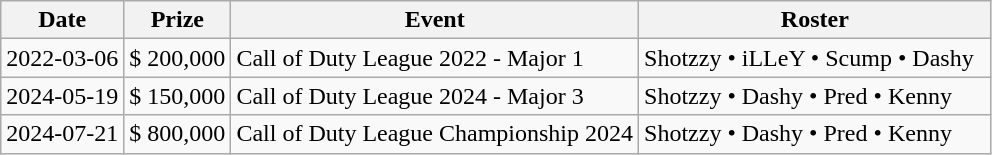<table class="wikitable sortable">
<tr>
<th>Date</th>
<th>Prize</th>
<th>Event</th>
<th>Roster</th>
</tr>
<tr>
<td>2022-03-06</td>
<td>$ 200,000</td>
<td>Call of Duty League 2022 - Major 1</td>
<td>Shotzzy • iLLeY • Scump • Dashy  </td>
</tr>
<tr>
<td>2024-05-19</td>
<td>$ 150,000</td>
<td>Call of Duty League 2024 - Major 3</td>
<td>Shotzzy • Dashy • Pred • Kenny</td>
</tr>
<tr>
<td>2024-07-21</td>
<td>$ 800,000</td>
<td>Call of Duty League Championship 2024</td>
<td>Shotzzy • Dashy • Pred • Kenny</td>
</tr>
</table>
